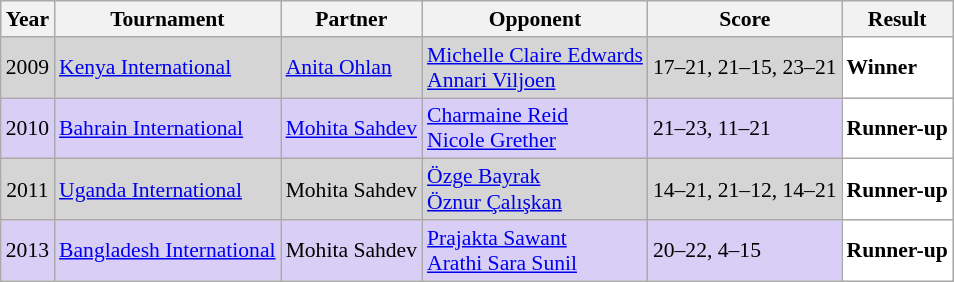<table class="sortable wikitable" style="font-size: 90%;">
<tr>
<th>Year</th>
<th>Tournament</th>
<th>Partner</th>
<th>Opponent</th>
<th>Score</th>
<th>Result</th>
</tr>
<tr style="background:#D5D5D5">
<td align="center">2009</td>
<td align="left"><a href='#'>Kenya International</a></td>
<td align="left"> <a href='#'>Anita Ohlan</a></td>
<td align="left"> <a href='#'>Michelle Claire Edwards</a> <br>  <a href='#'>Annari Viljoen</a></td>
<td align="left">17–21, 21–15, 23–21</td>
<td style="text-align:left; background:white"> <strong>Winner</strong></td>
</tr>
<tr style="background:#D8CEF6">
<td align="center">2010</td>
<td align="left"><a href='#'>Bahrain International</a></td>
<td align="left"> <a href='#'>Mohita Sahdev</a></td>
<td align="left"> <a href='#'>Charmaine Reid</a> <br>  <a href='#'>Nicole Grether</a></td>
<td align="left">21–23, 11–21</td>
<td style="text-align:left; background:white"> <strong>Runner-up</strong></td>
</tr>
<tr style="background:#D5D5D5">
<td align="center">2011</td>
<td align="left"><a href='#'>Uganda International</a></td>
<td align="left"> Mohita Sahdev</td>
<td align="left"> <a href='#'>Özge Bayrak</a> <br>  <a href='#'>Öznur Çalışkan</a></td>
<td align="left">14–21, 21–12, 14–21</td>
<td style="text-align:left; background:white"> <strong>Runner-up</strong></td>
</tr>
<tr style="background:#D8CEF6">
<td align="center">2013</td>
<td align="left"><a href='#'>Bangladesh International</a></td>
<td align="left"> Mohita Sahdev</td>
<td align="left"> <a href='#'>Prajakta Sawant</a> <br>  <a href='#'>Arathi Sara Sunil</a></td>
<td align="left">20–22, 4–15</td>
<td style="text-align:left; background:white"> <strong>Runner-up</strong></td>
</tr>
</table>
